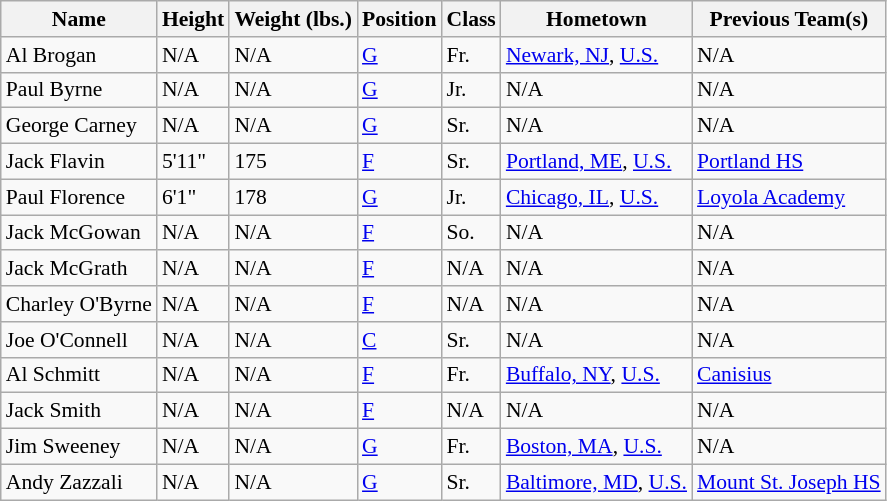<table class="wikitable" style="font-size: 90%">
<tr>
<th>Name</th>
<th>Height</th>
<th>Weight (lbs.)</th>
<th>Position</th>
<th>Class</th>
<th>Hometown</th>
<th>Previous Team(s)</th>
</tr>
<tr>
<td>Al Brogan</td>
<td>N/A</td>
<td>N/A</td>
<td><a href='#'>G</a></td>
<td>Fr.</td>
<td><a href='#'>Newark, NJ</a>, <a href='#'>U.S.</a></td>
<td>N/A</td>
</tr>
<tr>
<td>Paul Byrne</td>
<td>N/A</td>
<td>N/A</td>
<td><a href='#'>G</a></td>
<td>Jr.</td>
<td>N/A</td>
<td>N/A</td>
</tr>
<tr>
<td>George Carney</td>
<td>N/A</td>
<td>N/A</td>
<td><a href='#'>G</a></td>
<td>Sr.</td>
<td>N/A</td>
<td>N/A</td>
</tr>
<tr>
<td>Jack Flavin</td>
<td>5'11"</td>
<td>175</td>
<td><a href='#'>F</a></td>
<td>Sr.</td>
<td><a href='#'>Portland, ME</a>, <a href='#'>U.S.</a></td>
<td><a href='#'>Portland HS</a></td>
</tr>
<tr>
<td>Paul Florence</td>
<td>6'1"</td>
<td>178</td>
<td><a href='#'>G</a></td>
<td>Jr.</td>
<td><a href='#'>Chicago, IL</a>, <a href='#'>U.S.</a></td>
<td><a href='#'>Loyola Academy</a></td>
</tr>
<tr>
<td>Jack McGowan</td>
<td>N/A</td>
<td>N/A</td>
<td><a href='#'>F</a></td>
<td>So.</td>
<td>N/A</td>
<td>N/A</td>
</tr>
<tr>
<td>Jack McGrath</td>
<td>N/A</td>
<td>N/A</td>
<td><a href='#'>F</a></td>
<td>N/A</td>
<td>N/A</td>
<td>N/A</td>
</tr>
<tr>
<td>Charley O'Byrne</td>
<td>N/A</td>
<td>N/A</td>
<td><a href='#'>F</a></td>
<td>N/A</td>
<td>N/A</td>
<td>N/A</td>
</tr>
<tr>
<td>Joe O'Connell</td>
<td>N/A</td>
<td>N/A</td>
<td><a href='#'>C</a></td>
<td>Sr.</td>
<td>N/A</td>
<td>N/A</td>
</tr>
<tr>
<td>Al Schmitt</td>
<td>N/A</td>
<td>N/A</td>
<td><a href='#'>F</a></td>
<td>Fr.</td>
<td><a href='#'>Buffalo, NY</a>, <a href='#'>U.S.</a></td>
<td><a href='#'>Canisius</a></td>
</tr>
<tr>
<td>Jack Smith</td>
<td>N/A</td>
<td>N/A</td>
<td><a href='#'>F</a></td>
<td>N/A</td>
<td>N/A</td>
<td>N/A</td>
</tr>
<tr>
<td>Jim Sweeney</td>
<td>N/A</td>
<td>N/A</td>
<td><a href='#'>G</a></td>
<td>Fr.</td>
<td><a href='#'>Boston, MA</a>, <a href='#'>U.S.</a></td>
<td>N/A</td>
</tr>
<tr>
<td>Andy Zazzali</td>
<td>N/A</td>
<td>N/A</td>
<td><a href='#'>G</a></td>
<td>Sr.</td>
<td><a href='#'>Baltimore, MD</a>, <a href='#'>U.S.</a></td>
<td><a href='#'>Mount St. Joseph HS</a></td>
</tr>
</table>
